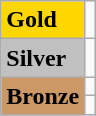<table class="wikitable">
<tr>
<td bgcolor="gold"><strong>Gold</strong></td>
<td></td>
</tr>
<tr>
<td bgcolor="silver"><strong>Silver</strong></td>
<td></td>
</tr>
<tr>
<td rowspan="2" bgcolor="#cc9966"><strong>Bronze</strong></td>
<td></td>
</tr>
<tr>
<td></td>
</tr>
</table>
